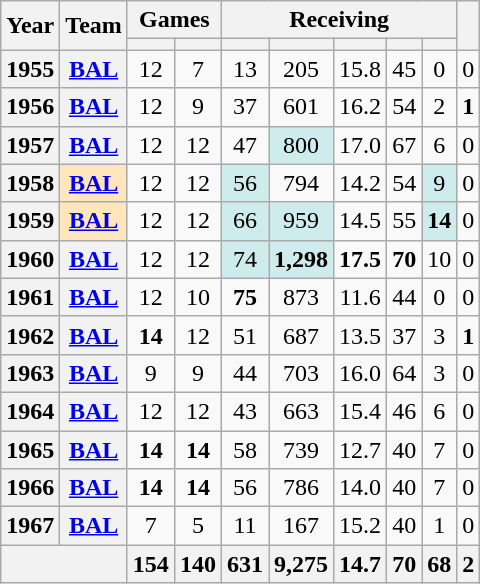<table class="wikitable" style="text-align:center;">
<tr>
<th rowspan="2">Year</th>
<th rowspan="2">Team</th>
<th colspan="2">Games</th>
<th colspan="5">Receiving</th>
<th rowspan="2"></th>
</tr>
<tr>
<th></th>
<th></th>
<th></th>
<th></th>
<th></th>
<th></th>
<th></th>
</tr>
<tr>
<th>1955</th>
<th><a href='#'>BAL</a></th>
<td>12</td>
<td>7</td>
<td>13</td>
<td>205</td>
<td>15.8</td>
<td>45</td>
<td>0</td>
<td>0</td>
</tr>
<tr>
<th>1956</th>
<th><a href='#'>BAL</a></th>
<td>12</td>
<td>9</td>
<td>37</td>
<td>601</td>
<td>16.2</td>
<td>54</td>
<td>2</td>
<td><strong>1</strong></td>
</tr>
<tr>
<th>1957</th>
<th><a href='#'>BAL</a></th>
<td>12</td>
<td>12</td>
<td>47</td>
<td style="background:#cfecec;">800</td>
<td>17.0</td>
<td>67</td>
<td>6</td>
<td>0</td>
</tr>
<tr>
<th>1958</th>
<th style="background:#ffe6bd;"><a href='#'>BAL</a></th>
<td>12</td>
<td>12</td>
<td style="background:#cfecec;">56</td>
<td>794</td>
<td>14.2</td>
<td>54</td>
<td style="background:#cfecec;">9</td>
<td>0</td>
</tr>
<tr>
<th>1959</th>
<th style="background:#ffe6bd;"><a href='#'>BAL</a></th>
<td>12</td>
<td>12</td>
<td style="background:#cfecec;">66</td>
<td style="background:#cfecec;">959</td>
<td>14.5</td>
<td>55</td>
<td style="background:#cfecec;"><strong>14</strong></td>
<td>0</td>
</tr>
<tr>
<th>1960</th>
<th><a href='#'>BAL</a></th>
<td>12</td>
<td>12</td>
<td style="background:#cfecec;">74</td>
<td style="background:#cfecec;"><strong>1,298</strong></td>
<td><strong>17.5</strong></td>
<td><strong>70</strong></td>
<td>10</td>
<td>0</td>
</tr>
<tr>
<th>1961</th>
<th><a href='#'>BAL</a></th>
<td>12</td>
<td>10</td>
<td><strong>75</strong></td>
<td>873</td>
<td>11.6</td>
<td>44</td>
<td>0</td>
<td>0</td>
</tr>
<tr>
<th>1962</th>
<th><a href='#'>BAL</a></th>
<td><strong>14</strong></td>
<td>12</td>
<td>51</td>
<td>687</td>
<td>13.5</td>
<td>37</td>
<td>3</td>
<td><strong>1</strong></td>
</tr>
<tr>
<th>1963</th>
<th><a href='#'>BAL</a></th>
<td>9</td>
<td>9</td>
<td>44</td>
<td>703</td>
<td>16.0</td>
<td>64</td>
<td>3</td>
<td>0</td>
</tr>
<tr>
<th>1964</th>
<th><a href='#'>BAL</a></th>
<td>12</td>
<td>12</td>
<td>43</td>
<td>663</td>
<td>15.4</td>
<td>46</td>
<td>6</td>
<td>0</td>
</tr>
<tr>
<th>1965</th>
<th><a href='#'>BAL</a></th>
<td><strong>14</strong></td>
<td><strong>14</strong></td>
<td>58</td>
<td>739</td>
<td>12.7</td>
<td>40</td>
<td>7</td>
<td>0</td>
</tr>
<tr>
<th>1966</th>
<th><a href='#'>BAL</a></th>
<td><strong>14</strong></td>
<td><strong>14</strong></td>
<td>56</td>
<td>786</td>
<td>14.0</td>
<td>40</td>
<td>7</td>
<td>0</td>
</tr>
<tr>
<th>1967</th>
<th><a href='#'>BAL</a></th>
<td>7</td>
<td>5</td>
<td>11</td>
<td>167</td>
<td>15.2</td>
<td>40</td>
<td>1</td>
<td>0</td>
</tr>
<tr>
<th colspan="2"></th>
<th>154</th>
<th>140</th>
<th>631</th>
<th>9,275</th>
<th>14.7</th>
<th>70</th>
<th>68</th>
<th>2</th>
</tr>
</table>
